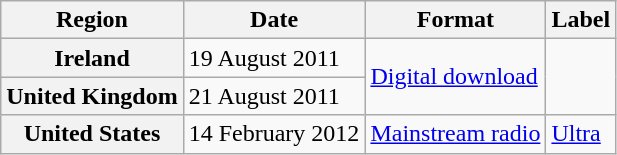<table class="wikitable plainrowheaders">
<tr>
<th scope="col">Region</th>
<th scope="col">Date</th>
<th scope="col">Format</th>
<th scope="col">Label</th>
</tr>
<tr>
<th scope="row">Ireland</th>
<td>19 August 2011</td>
<td rowspan="2"><a href='#'>Digital download</a></td>
<td rowspan="2"></td>
</tr>
<tr>
<th scope="row">United Kingdom</th>
<td>21 August 2011</td>
</tr>
<tr>
<th scope="row">United States</th>
<td>14 February 2012</td>
<td><a href='#'>Mainstream radio</a></td>
<td><a href='#'>Ultra</a></td>
</tr>
</table>
